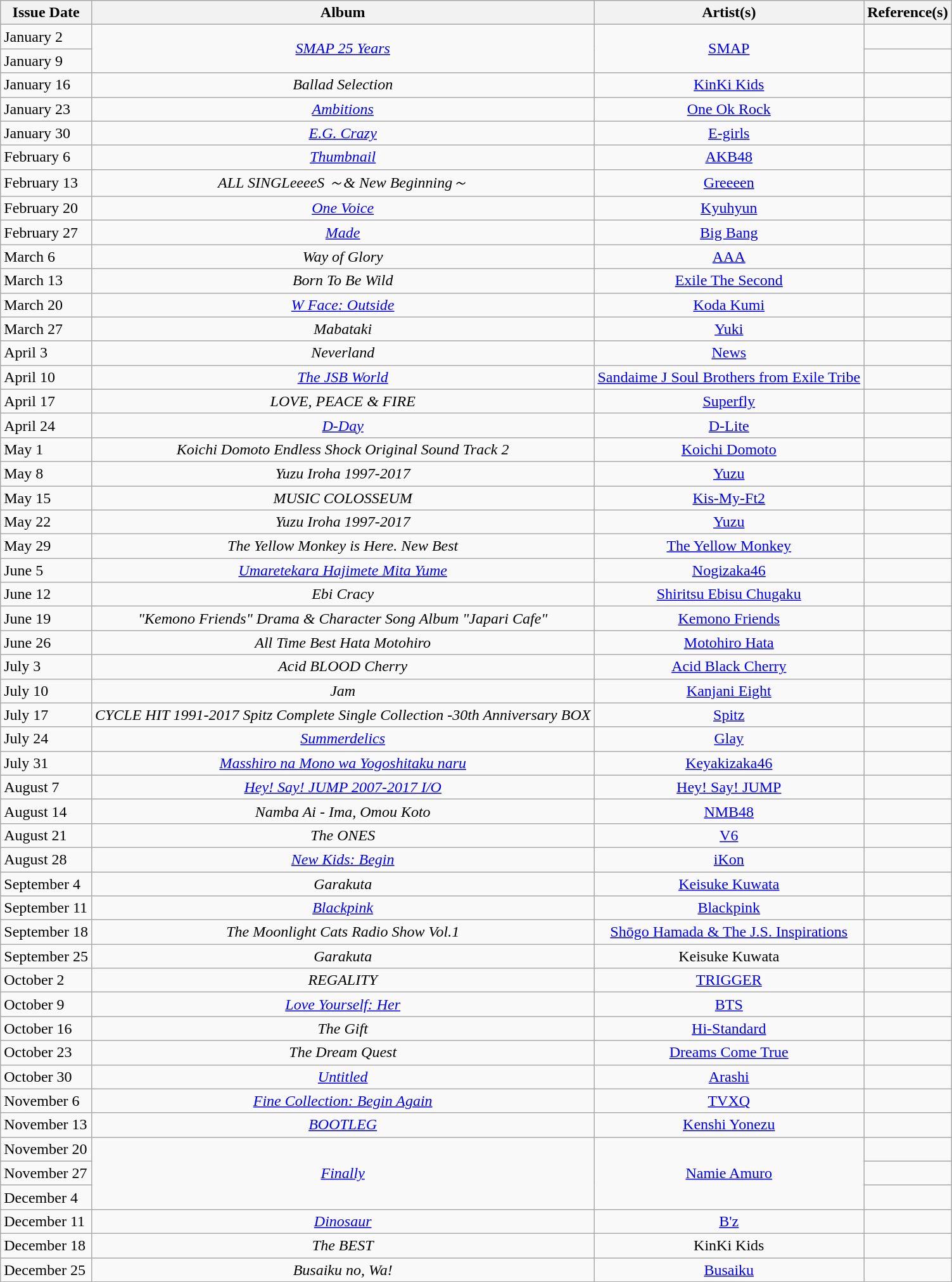<table class="wikitable" style="text-align:center;">
<tr>
<th>Issue Date</th>
<th>Album</th>
<th>Artist(s)</th>
<th>Reference(s)</th>
</tr>
<tr>
<td align="left">January 2</td>
<td rowspan="2"><em><a href='#'>SMAP 25 Years</a></em></td>
<td rowspan="2"><a href='#'>SMAP</a></td>
<td></td>
</tr>
<tr>
<td align="left">January 9</td>
<td></td>
</tr>
<tr>
<td align="left">January 16</td>
<td><em>Ballad Selection</em></td>
<td><a href='#'>KinKi Kids</a></td>
<td></td>
</tr>
<tr>
<td align="left">January 23</td>
<td><em><a href='#'>Ambitions</a></em></td>
<td><a href='#'>One Ok Rock</a></td>
<td></td>
</tr>
<tr>
<td align="left">January 30</td>
<td><em><a href='#'>E.G. Crazy</a></em></td>
<td><a href='#'>E-girls</a></td>
<td></td>
</tr>
<tr>
<td align="left">February 6</td>
<td><em><a href='#'>Thumbnail</a></em></td>
<td><a href='#'>AKB48</a></td>
<td></td>
</tr>
<tr>
<td align="left">February 13</td>
<td><em>ALL SINGLeeeeS ～& New Beginning～</em></td>
<td><a href='#'>Greeeen</a></td>
<td></td>
</tr>
<tr>
<td align="left">February 20</td>
<td><em><a href='#'>One Voice</a></em></td>
<td><a href='#'>Kyuhyun</a></td>
<td></td>
</tr>
<tr>
<td align="left">February 27</td>
<td><em><a href='#'>Made</a></em></td>
<td><a href='#'>Big Bang</a></td>
<td></td>
</tr>
<tr>
<td align="left">March 6</td>
<td><em>Way of Glory</em></td>
<td><a href='#'>AAA</a></td>
<td></td>
</tr>
<tr>
<td align="left">March 13</td>
<td><em>Born To Be Wild</em></td>
<td><a href='#'>Exile The Second</a></td>
<td></td>
</tr>
<tr>
<td align="left">March 20</td>
<td><em><a href='#'>W Face: Outside</a></em></td>
<td><a href='#'>Koda Kumi</a></td>
<td></td>
</tr>
<tr>
<td align="left">March 27</td>
<td><em>Mabataki</em></td>
<td><a href='#'>Yuki</a></td>
<td></td>
</tr>
<tr>
<td align="left">April 3</td>
<td><em>Neverland</em></td>
<td><a href='#'>News</a></td>
<td></td>
</tr>
<tr>
<td align="left">April 10</td>
<td><em><a href='#'>The JSB World</a></em></td>
<td><a href='#'>Sandaime J Soul Brothers from Exile Tribe</a></td>
<td></td>
</tr>
<tr>
<td align="left">April 17</td>
<td><em>LOVE, PEACE & FIRE</em></td>
<td><a href='#'>Superfly</a></td>
<td></td>
</tr>
<tr>
<td align="left">April 24</td>
<td><em><a href='#'>D-Day</a></em></td>
<td><a href='#'>D-Lite</a></td>
<td></td>
</tr>
<tr>
<td align="left">May 1</td>
<td><em>Koichi Domoto Endless Shock Original Sound Track 2</em></td>
<td><a href='#'>Koichi Domoto</a></td>
<td></td>
</tr>
<tr>
<td align="left">May 8</td>
<td><em>Yuzu Iroha 1997-2017</em></td>
<td><a href='#'>Yuzu</a></td>
<td></td>
</tr>
<tr>
<td align="left">May 15</td>
<td><em>MUSIC COLOSSEUM</em></td>
<td><a href='#'>Kis-My-Ft2</a></td>
<td></td>
</tr>
<tr>
<td align="left">May 22</td>
<td><em>Yuzu Iroha 1997-2017</em></td>
<td><a href='#'>Yuzu</a></td>
<td></td>
</tr>
<tr>
<td align="left">May 29</td>
<td><em>The Yellow Monkey is Here. New Best</em></td>
<td><a href='#'>The Yellow Monkey</a></td>
<td></td>
</tr>
<tr>
<td align="left">June 5</td>
<td><em><a href='#'>Umaretekara Hajimete Mita Yume</a></em></td>
<td><a href='#'>Nogizaka46</a></td>
<td></td>
</tr>
<tr>
<td align="left">June 12</td>
<td><em>Ebi Cracy</em></td>
<td><a href='#'>Shiritsu Ebisu Chugaku</a></td>
<td></td>
</tr>
<tr>
<td align="left">June 19</td>
<td><em>"Kemono Friends" Drama & Character Song Album "Japari Cafe"</em></td>
<td><a href='#'>Kemono Friends</a></td>
<td></td>
</tr>
<tr>
<td align="left">June 26</td>
<td><em>All Time Best Hata Motohiro</em></td>
<td><a href='#'>Motohiro Hata</a></td>
<td></td>
</tr>
<tr>
<td align="left">July 3</td>
<td><em>Acid BLOOD Cherry</em></td>
<td><a href='#'>Acid Black Cherry</a></td>
<td></td>
</tr>
<tr>
<td align="left">July 10</td>
<td><em>Jam</em></td>
<td><a href='#'>Kanjani Eight</a></td>
<td></td>
</tr>
<tr>
<td align="left">July 17</td>
<td><em>CYCLE HIT 1991-2017 Spitz Complete Single Collection -30th Anniversary BOX</em></td>
<td><a href='#'>Spitz</a></td>
<td></td>
</tr>
<tr>
<td align="left">July 24</td>
<td><em><a href='#'>Summerdelics</a></em></td>
<td><a href='#'>Glay</a></td>
<td></td>
</tr>
<tr>
<td align="left">July 31</td>
<td><em><a href='#'>Masshiro na Mono wa Yogoshitaku naru</a></em></td>
<td><a href='#'>Keyakizaka46</a></td>
<td></td>
</tr>
<tr>
<td align="left">August 7</td>
<td><em><a href='#'>Hey! Say! JUMP 2007-2017 I/O</a></em></td>
<td><a href='#'>Hey! Say! JUMP</a></td>
<td></td>
</tr>
<tr>
<td align="left">August 14</td>
<td><em>Namba Ai - Ima, Omou Koto</em></td>
<td><a href='#'>NMB48</a></td>
<td></td>
</tr>
<tr>
<td align="left">August 21</td>
<td><em>The ONES</em></td>
<td><a href='#'>V6</a></td>
<td></td>
</tr>
<tr>
<td align="left">August 28</td>
<td><em><a href='#'>New Kids: Begin</a></em></td>
<td><a href='#'>iKon</a></td>
<td></td>
</tr>
<tr>
<td align="left">September 4</td>
<td><em>Garakuta</em></td>
<td><a href='#'>Keisuke Kuwata</a></td>
<td></td>
</tr>
<tr>
<td align="left">September 11</td>
<td><em><a href='#'>Blackpink</a></em></td>
<td><a href='#'>Blackpink</a></td>
<td></td>
</tr>
<tr>
<td align="left">September 18</td>
<td><em>The Moonlight Cats Radio Show Vol.1</em></td>
<td><a href='#'>Shōgo Hamada & The J.S. Inspirations</a></td>
<td></td>
</tr>
<tr>
<td align="left">September 25</td>
<td><em>Garakuta</em></td>
<td>Keisuke Kuwata</td>
<td></td>
</tr>
<tr>
<td align="left">October 2</td>
<td><em>REGALITY</em></td>
<td><a href='#'>TRIGGER</a></td>
<td></td>
</tr>
<tr>
<td align="left">October 9</td>
<td><em><a href='#'>Love Yourself: Her</a></em></td>
<td><a href='#'>BTS</a></td>
<td></td>
</tr>
<tr>
<td align="left">October 16</td>
<td><em>The Gift</em></td>
<td><a href='#'>Hi-Standard</a></td>
<td></td>
</tr>
<tr>
<td align="left">October 23</td>
<td><em>The Dream Quest</em></td>
<td><a href='#'>Dreams Come True</a></td>
<td></td>
</tr>
<tr>
<td align="left">October 30</td>
<td><em><a href='#'>Untitled</a></em></td>
<td><a href='#'>Arashi</a></td>
<td></td>
</tr>
<tr>
<td align="left">November 6</td>
<td><em><a href='#'>Fine Collection: Begin Again</a></em></td>
<td><a href='#'>TVXQ</a></td>
<td></td>
</tr>
<tr>
<td align="left">November 13</td>
<td><em><a href='#'>BOOTLEG</a></em></td>
<td><a href='#'>Kenshi Yonezu</a></td>
<td></td>
</tr>
<tr>
<td align="left">November 20</td>
<td rowspan="3"><em><a href='#'>Finally</a></em></td>
<td rowspan="3"><a href='#'>Namie Amuro</a></td>
<td></td>
</tr>
<tr>
<td align="left">November 27</td>
<td></td>
</tr>
<tr>
<td align="left">December 4</td>
<td></td>
</tr>
<tr>
<td align="left">December 11</td>
<td><em><a href='#'>Dinosaur</a></em></td>
<td><a href='#'>B'z</a></td>
<td></td>
</tr>
<tr>
<td align="left">December 18</td>
<td><em>The BEST</em></td>
<td>KinKi Kids</td>
<td></td>
</tr>
<tr>
<td align="left">December 25</td>
<td><em>Busaiku no, Wa!</em></td>
<td><a href='#'>Busaiku</a></td>
<td></td>
</tr>
<tr>
</tr>
</table>
